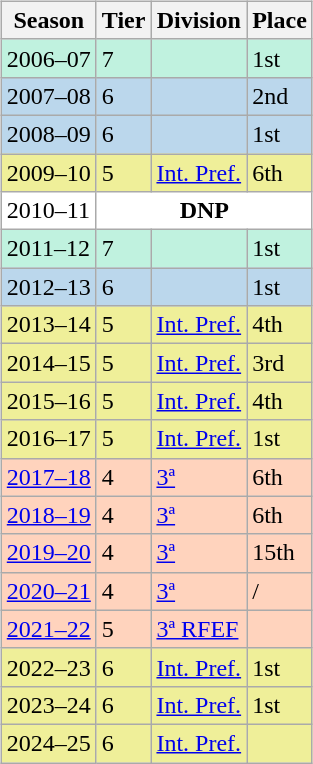<table>
<tr>
<td valign="top" width=0%><br><table class="wikitable">
<tr style="background:#f0f6fa;">
<th>Season</th>
<th>Tier</th>
<th>Division</th>
<th>Place</th>
</tr>
<tr>
<td style="background:#C0F2DF;">2006–07</td>
<td style="background:#C0F2DF;">7</td>
<td style="background:#C0F2DF;"></td>
<td style="background:#C0F2DF;">1st</td>
</tr>
<tr>
<td style="background:#BBD7EC;">2007–08</td>
<td style="background:#BBD7EC;">6</td>
<td style="background:#BBD7EC;"></td>
<td style="background:#BBD7EC;">2nd</td>
</tr>
<tr>
<td style="background:#BBD7EC;">2008–09</td>
<td style="background:#BBD7EC;">6</td>
<td style="background:#BBD7EC;"></td>
<td style="background:#BBD7EC;">1st</td>
</tr>
<tr>
<td style="background:#EFEF99;">2009–10</td>
<td style="background:#EFEF99;">5</td>
<td style="background:#EFEF99;"><a href='#'>Int. Pref.</a></td>
<td style="background:#EFEF99;">6th</td>
</tr>
<tr>
<td style="background:#FFFFFF;">2010–11</td>
<th style="background:#FFFFFF;" colspan="3">DNP</th>
</tr>
<tr>
<td style="background:#C0F2DF;">2011–12</td>
<td style="background:#C0F2DF;">7</td>
<td style="background:#C0F2DF;"></td>
<td style="background:#C0F2DF;">1st</td>
</tr>
<tr>
<td style="background:#BBD7EC;">2012–13</td>
<td style="background:#BBD7EC;">6</td>
<td style="background:#BBD7EC;"></td>
<td style="background:#BBD7EC;">1st</td>
</tr>
<tr>
<td style="background:#EFEF99;">2013–14</td>
<td style="background:#EFEF99;">5</td>
<td style="background:#EFEF99;"><a href='#'>Int. Pref.</a></td>
<td style="background:#EFEF99;">4th</td>
</tr>
<tr>
<td style="background:#EFEF99;">2014–15</td>
<td style="background:#EFEF99;">5</td>
<td style="background:#EFEF99;"><a href='#'>Int. Pref.</a></td>
<td style="background:#EFEF99;">3rd</td>
</tr>
<tr>
<td style="background:#EFEF99;">2015–16</td>
<td style="background:#EFEF99;">5</td>
<td style="background:#EFEF99;"><a href='#'>Int. Pref.</a></td>
<td style="background:#EFEF99;">4th</td>
</tr>
<tr>
<td style="background:#EFEF99;">2016–17</td>
<td style="background:#EFEF99;">5</td>
<td style="background:#EFEF99;"><a href='#'>Int. Pref.</a></td>
<td style="background:#EFEF99;">1st</td>
</tr>
<tr>
<td style="background:#FFD3BD;"><a href='#'>2017–18</a></td>
<td style="background:#FFD3BD;">4</td>
<td style="background:#FFD3BD;"><a href='#'>3ª</a></td>
<td style="background:#FFD3BD;">6th</td>
</tr>
<tr>
<td style="background:#FFD3BD;"><a href='#'>2018–19</a></td>
<td style="background:#FFD3BD;">4</td>
<td style="background:#FFD3BD;"><a href='#'>3ª</a></td>
<td style="background:#FFD3BD;">6th</td>
</tr>
<tr>
<td style="background:#FFD3BD;"><a href='#'>2019–20</a></td>
<td style="background:#FFD3BD;">4</td>
<td style="background:#FFD3BD;"><a href='#'>3ª</a></td>
<td style="background:#FFD3BD;">15th</td>
</tr>
<tr>
<td style="background:#FFD3BD;"><a href='#'>2020–21</a></td>
<td style="background:#FFD3BD;">4</td>
<td style="background:#FFD3BD;"><a href='#'>3ª</a></td>
<td style="background:#FFD3BD;"> / </td>
</tr>
<tr>
<td style="background:#FFD3BD;"><a href='#'>2021–22</a></td>
<td style="background:#FFD3BD;">5</td>
<td style="background:#FFD3BD;"><a href='#'>3ª RFEF</a></td>
<td style="background:#FFD3BD;"></td>
</tr>
<tr>
<td style="background:#EFEF99;">2022–23</td>
<td style="background:#EFEF99;">6</td>
<td style="background:#EFEF99;"><a href='#'>Int. Pref.</a></td>
<td style="background:#EFEF99;">1st</td>
</tr>
<tr>
<td style="background:#EFEF99;">2023–24</td>
<td style="background:#EFEF99;">6</td>
<td style="background:#EFEF99;"><a href='#'>Int. Pref.</a></td>
<td style="background:#EFEF99;">1st</td>
</tr>
<tr>
<td style="background:#EFEF99;">2024–25</td>
<td style="background:#EFEF99;">6</td>
<td style="background:#EFEF99;"><a href='#'>Int. Pref.</a></td>
<td style="background:#EFEF99;"></td>
</tr>
</table>
</td>
</tr>
</table>
